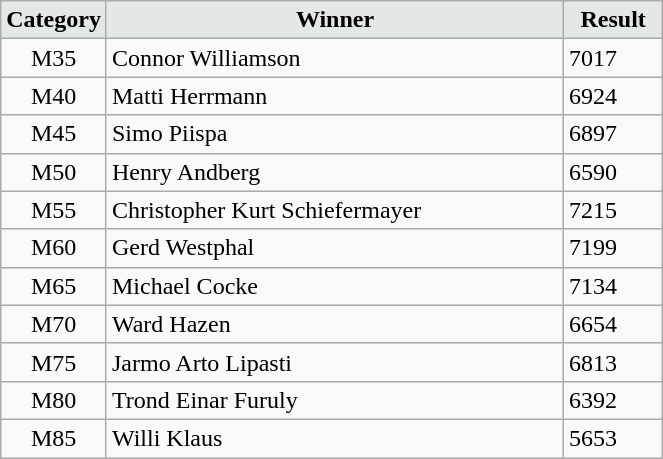<table class="wikitable" width=35%>
<tr>
<td width=15% align="center" bgcolor=#E3E7E6><strong>Category</strong></td>
<td align="center" bgcolor=#E3E7E6> <strong>Winner</strong></td>
<td width=15% align="center" bgcolor=#E3E7E6><strong>Result</strong></td>
</tr>
<tr>
<td align="center">M35</td>
<td> Connor Williamson</td>
<td>7017</td>
</tr>
<tr>
<td align="center">M40</td>
<td> Matti Herrmann</td>
<td>6924</td>
</tr>
<tr>
<td align="center">M45</td>
<td> Simo Piispa</td>
<td>6897</td>
</tr>
<tr>
<td align="center">M50</td>
<td> Henry Andberg</td>
<td>6590</td>
</tr>
<tr>
<td align="center">M55</td>
<td> Christopher Kurt Schiefermayer</td>
<td>7215</td>
</tr>
<tr>
<td align="center">M60</td>
<td> Gerd Westphal</td>
<td>7199</td>
</tr>
<tr>
<td align="center">M65</td>
<td> Michael Cocke</td>
<td>7134</td>
</tr>
<tr>
<td align="center">M70</td>
<td> Ward Hazen</td>
<td>6654</td>
</tr>
<tr>
<td align="center">M75</td>
<td> Jarmo Arto Lipasti</td>
<td>6813</td>
</tr>
<tr>
<td align="center">M80</td>
<td> Trond Einar Furuly</td>
<td>6392</td>
</tr>
<tr>
<td align="center">M85</td>
<td> Willi Klaus</td>
<td>5653</td>
</tr>
</table>
